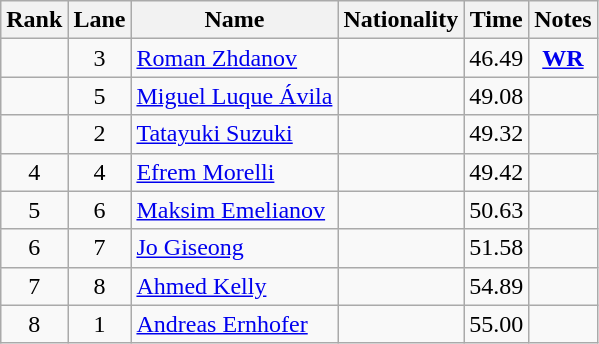<table class="wikitable sortable" style="text-align:center">
<tr>
<th>Rank</th>
<th>Lane</th>
<th>Name</th>
<th>Nationality</th>
<th>Time</th>
<th>Notes</th>
</tr>
<tr>
<td></td>
<td>3</td>
<td align=left><a href='#'>Roman Zhdanov</a></td>
<td align=left></td>
<td>46.49</td>
<td><strong><a href='#'>WR</a></strong></td>
</tr>
<tr>
<td></td>
<td>5</td>
<td align=left><a href='#'>Miguel Luque Ávila</a></td>
<td align=left></td>
<td>49.08</td>
<td></td>
</tr>
<tr>
<td></td>
<td>2</td>
<td align=left><a href='#'>Tatayuki Suzuki</a></td>
<td align=left></td>
<td>49.32</td>
<td></td>
</tr>
<tr>
<td>4</td>
<td>4</td>
<td align=left><a href='#'>Efrem Morelli</a></td>
<td align=left></td>
<td>49.42</td>
<td></td>
</tr>
<tr>
<td>5</td>
<td>6</td>
<td align=left><a href='#'>Maksim Emelianov</a></td>
<td align=left></td>
<td>50.63</td>
<td></td>
</tr>
<tr>
<td>6</td>
<td>7</td>
<td align=left><a href='#'>Jo Giseong</a></td>
<td align=left></td>
<td>51.58</td>
<td></td>
</tr>
<tr>
<td>7</td>
<td>8</td>
<td align=left><a href='#'>Ahmed Kelly</a></td>
<td align=left></td>
<td>54.89</td>
<td></td>
</tr>
<tr>
<td>8</td>
<td>1</td>
<td align=left><a href='#'>Andreas Ernhofer</a></td>
<td align=left></td>
<td>55.00</td>
<td></td>
</tr>
</table>
